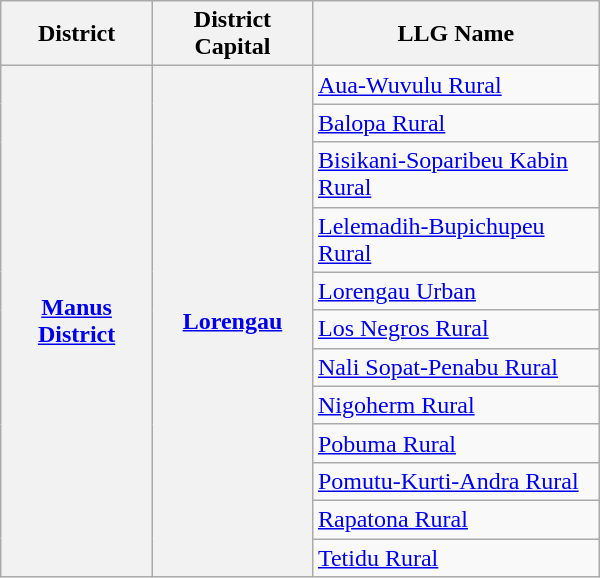<table class="wikitable" style="text-align: left;" width="400">
<tr>
<th>District</th>
<th>District Capital</th>
<th>LLG Name</th>
</tr>
<tr>
<th rowspan="12"><a href='#'>Manus District</a></th>
<th rowspan="12"><a href='#'>Lorengau</a></th>
<td><a href='#'>Aua-Wuvulu Rural</a></td>
</tr>
<tr>
<td><a href='#'>Balopa Rural</a></td>
</tr>
<tr>
<td><a href='#'>Bisikani-Soparibeu Kabin Rural</a></td>
</tr>
<tr>
<td><a href='#'>Lelemadih-Bupichupeu Rural</a></td>
</tr>
<tr>
<td><a href='#'>Lorengau Urban</a></td>
</tr>
<tr>
<td><a href='#'>Los Negros Rural</a></td>
</tr>
<tr>
<td><a href='#'>Nali Sopat-Penabu Rural</a></td>
</tr>
<tr>
<td><a href='#'>Nigoherm Rural</a></td>
</tr>
<tr>
<td><a href='#'>Pobuma Rural</a></td>
</tr>
<tr>
<td><a href='#'>Pomutu-Kurti-Andra Rural</a></td>
</tr>
<tr>
<td><a href='#'>Rapatona Rural</a></td>
</tr>
<tr>
<td><a href='#'>Tetidu Rural</a></td>
</tr>
</table>
